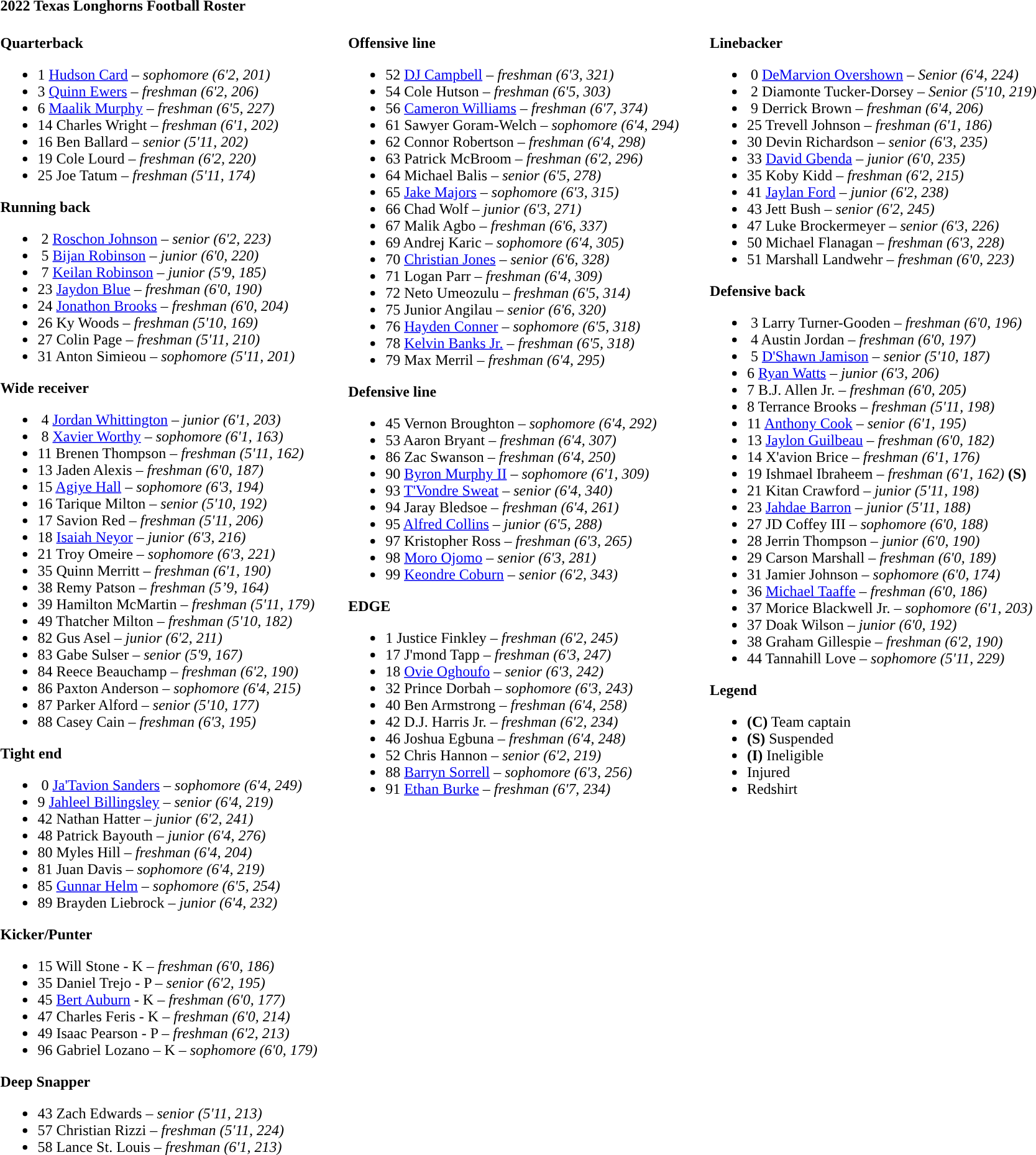<table class="toccolours" style="text-align: left;">
<tr>
<td colspan=11><strong>2022 Texas Longhorns Football Roster</strong></td>
</tr>
<tr>
<td valign="top"><br><strong>Quarterback</strong><ul><li>1 <a href='#'>Hudson Card</a> – <em>sophomore (6'2, 201)</em></li><li>3 <a href='#'>Quinn Ewers</a> – <em> freshman (6'2, 206)</em></li><li>6 <a href='#'>Maalik Murphy</a> – <em>freshman (6'5, 227)</em></li><li>14 Charles Wright – <em> freshman (6'1, 202)</em></li><li>16 Ben Ballard – <em>senior (5'11, 202)</em></li><li>19 Cole Lourd – <em> freshman (6'2, 220)</em></li><li>25 Joe Tatum – <em>freshman (5'11, 174)</em></li></ul><strong>Running back</strong><ul><li> 2  <a href='#'>Roschon Johnson</a> – <em>senior (6'2, 223)</em></li><li> 5 <a href='#'>Bijan Robinson</a> – <em>junior (6'0, 220)</em></li><li> 7 <a href='#'>Keilan Robinson</a> – <em>junior (5'9, 185)</em></li><li>23  <a href='#'>Jaydon Blue</a> – <em>freshman (6'0, 190)</em></li><li>24  <a href='#'>Jonathon Brooks</a> – <em> freshman (6'0, 204)</em></li><li>26  Ky Woods – <em>freshman (5'10, 169)</em></li><li>27  Colin Page – <em>freshman (5'11, 210)</em></li><li>31  Anton Simieou – <em>sophomore (5'11, 201)</em></li></ul><strong>Wide receiver</strong><ul><li> 4  <a href='#'>Jordan Whittington</a> – <em>junior (6'1, 203)</em></li><li> 8 <a href='#'>Xavier Worthy</a> – <em>sophomore (6'1, 163)</em></li><li>11 Brenen Thompson – <em>freshman (5'11, 162)</em></li><li>13 Jaden Alexis – <em> freshman (6'0, 187)</em></li><li>15 <a href='#'>Agiye Hall</a> – <em>sophomore (6'3, 194)</em></li><li>16 Tarique Milton – <em>senior (5'10, 192)</em></li><li>17 Savion Red – <em>freshman (5'11, 206)</em></li><li>18 <a href='#'>Isaiah Neyor</a> – <em>junior (6'3, 216)</em></li><li>21 Troy Omeire – <em>sophomore (6'3, 221)</em></li><li>35 Quinn Merritt – <em>freshman (6'1, 190)</em></li><li>38 Remy Patson – <em>freshman (5’9, 164)</em></li><li>39 Hamilton McMartin – <em>freshman (5'11, 179)</em></li><li>49 Thatcher Milton – <em> freshman (5'10, 182)</em></li><li>82  Gus Asel – <em>junior (6'2, 211)</em></li><li>83  Gabe Sulser – <em>senior (5'9, 167)</em></li><li>84  Reece Beauchamp – <em>freshman (6'2, 190)</em></li><li>86  Paxton Anderson – <em>sophomore (6'4, 215)</em></li><li>87  Parker Alford – <em>senior (5'10, 177)</em></li><li>88  Casey Cain – <em> freshman (6'3, 195)</em></li></ul><strong>Tight end</strong><ul><li> 0  <a href='#'>Ja'Tavion Sanders</a> – <em>sophomore (6'4, 249)</em></li><li>9  <a href='#'>Jahleel Billingsley</a> – <em>senior (6'4, 219)</em>  </li><li>42  Nathan Hatter – <em>junior (6'2, 241)</em></li><li>48  Patrick Bayouth – <em>junior (6'4, 276)</em></li><li>80  Myles Hill – <em>freshman (6'4, 204)</em></li><li>81  Juan Davis – <em>sophomore (6'4, 219)</em></li><li>85  <a href='#'>Gunnar Helm</a> – <em>sophomore (6'5, 254)</em></li><li>89  Brayden Liebrock – <em>junior (6'4, 232)</em></li></ul><strong>Kicker/Punter</strong><ul><li>15  Will Stone - K – <em>freshman (6'0, 186)</em></li><li>35  Daniel Trejo - P – <em>senior (6'2, 195)</em></li><li>45  <a href='#'>Bert Auburn</a> - K – <em> freshman (6'0, 177)</em></li><li>47  Charles Feris - K – <em>freshman (6'0, 214)</em></li><li>49  Isaac Pearson - P – <em> freshman (6'2, 213)</em></li><li>96  Gabriel Lozano – K – <em>sophomore (6'0, 179)</em></li></ul><strong>Deep Snapper</strong><ul><li>43  Zach Edwards – <em>senior (5'11, 213)</em></li><li>57  Christian Rizzi – <em> freshman (5'11, 224)</em></li><li>58  Lance St. Louis – <em>freshman (6'1, 213)</em></li></ul></td>
<td width="25"> </td>
<td valign="top"><br><strong>Offensive line</strong><ul><li>52 <a href='#'>DJ Campbell</a> – <em>freshman (6'3, 321)</em></li><li>54  Cole Hutson – <em>freshman (6'5, 303)</em></li><li>56  <a href='#'>Cameron Williams</a> – <em>freshman (6'7, 374)</em></li><li>61  Sawyer Goram-Welch – <em>sophomore (6'4, 294)</em></li><li>62  Connor Robertson – <em>freshman (6'4, 298)</em></li><li>63  Patrick McBroom – <em>freshman (6'2, 296)</em></li><li>64  Michael Balis – <em>senior (6'5, 278)</em></li><li>65  <a href='#'>Jake Majors</a> – <em>sophomore (6'3, 315)</em></li><li>66  Chad Wolf – <em>junior (6'3, 271)</em></li><li>67  Malik Agbo – <em>freshman (6'6, 337)</em></li><li>69  Andrej Karic – <em>sophomore (6'4, 305)</em></li><li>70  <a href='#'>Christian Jones</a> – <em>senior (6'6, 328)</em></li><li>71  Logan Parr – <em> freshman (6'4, 309)</em></li><li>72  Neto Umeozulu – <em>freshman (6'5, 314)</em></li><li>75  Junior Angilau – <em>senior (6'6, 320)</em></li><li>76  <a href='#'>Hayden Conner</a> – <em>sophomore (6'5, 318)</em></li><li>78  <a href='#'>Kelvin Banks Jr.</a> – <em>freshman (6'5, 318)</em></li><li>79  Max Merril – <em> freshman (6'4, 295)</em></li></ul><strong>Defensive line</strong><ul><li>45  Vernon Broughton  – <em>sophomore (6'4, 292)</em></li><li>53  Aaron Bryant – <em>freshman (6'4, 307)</em></li><li>86  Zac Swanson – <em>freshman (6'4, 250)</em></li><li>90  <a href='#'>Byron Murphy II</a> – <em>sophomore (6'1, 309)</em></li><li>93  <a href='#'>T'Vondre Sweat</a> – <em>senior (6'4, 340)</em></li><li>94  Jaray Bledsoe – <em>freshman (6'4, 261)</em></li><li>95  <a href='#'>Alfred Collins</a> – <em>junior (6'5, 288)</em></li><li>97  Kristopher Ross – <em>freshman (6'3, 265)</em></li><li>98  <a href='#'>Moro Ojomo</a> – <em>senior (6'3, 281)</em></li><li>99  <a href='#'>Keondre Coburn</a> – <em>senior (6'2, 343)</em></li></ul><strong>EDGE</strong><ul><li>1   Justice Finkley – <em>freshman (6'2, 245)</em></li><li>17  J'mond Tapp – <em>freshman (6'3, 247)</em></li><li>18  <a href='#'>Ovie Oghoufo</a> – <em>senior (6'3, 242)</em></li><li>32  Prince Dorbah  – <em>sophomore (6'3, 243)</em></li><li>40  Ben Armstrong  – <em>freshman (6'4, 258)</em></li><li>42  D.J. Harris Jr. – <em> freshman (6'2, 234)</em></li><li>46  Joshua Egbuna  – <em>freshman (6'4, 248)</em></li><li>52  Chris Hannon – <em>senior (6'2, 219)</em></li><li>88  <a href='#'>Barryn Sorrell</a> – <em>sophomore (6'3, 256)</em></li><li>91  <a href='#'>Ethan Burke</a> – <em>freshman (6'7, 234)</em></li></ul></td>
<td width="25"> </td>
<td valign="top"><br><strong>Linebacker</strong><ul><li> 0  <a href='#'>DeMarvion Overshown</a>  –  <em>Senior (6'4, 224)</em></li><li> 2  Diamonte Tucker-Dorsey  –  <em>Senior (5'10, 219)</em></li><li> 9  Derrick Brown – <em>freshman (6'4, 206)</em></li><li>25  Trevell Johnson – <em>freshman (6'1, 186)</em></li><li>30  Devin Richardson – <em>senior (6'3, 235)</em></li><li>33  <a href='#'>David Gbenda</a> – <em>junior (6'0, 235)</em></li><li>35  Koby Kidd – <em>freshman (6'2, 215)</em></li><li>41  <a href='#'>Jaylan Ford</a> – <em>junior (6'2, 238)</em></li><li>43  Jett Bush – <em>senior (6'2, 245)</em></li><li>47  Luke Brockermeyer – <em>senior (6'3, 226)</em></li><li>50  Michael Flanagan – <em>freshman (6'3, 228)</em></li><li>51  Marshall Landwehr  – <em> freshman (6'0, 223)</em></li></ul><strong>Defensive back</strong><ul><li> 3  Larry Turner-Gooden – <em>freshman (6'0, 196)</em></li><li> 4  Austin Jordan – <em>freshman (6'0, 197)</em></li><li> 5  <a href='#'>D'Shawn Jamison</a> – <em>senior (5'10, 187)</em></li><li>6   <a href='#'>Ryan Watts</a> – <em>junior (6'3, 206)</em></li><li>7   B.J. Allen Jr. – <em>freshman (6'0, 205)</em></li><li>8   Terrance Brooks – <em>freshman (5'11, 198)</em></li><li>11  <a href='#'>Anthony Cook</a> – <em>senior (6'1, 195)</em></li><li>13  <a href='#'>Jaylon Guilbeau</a> – <em>freshman (6'0, 182)</em></li><li>14  X'avion Brice – <em>freshman (6'1, 176)</em></li><li>19  Ishmael Ibraheem – <em> freshman (6'1, 162)</em> <strong>(S)</strong></li><li>21  Kitan Crawford – <em>junior (5'11, 198)</em></li><li>23  <a href='#'>Jahdae Barron</a> – <em>junior (5'11, 188)</em></li><li>27  JD Coffey III – <em>sophomore (6'0, 188)</em></li><li>28  Jerrin Thompson – <em>junior (6'0, 190)</em></li><li>29  Carson Marshall – <em>freshman (6'0, 189)</em></li><li>31  Jamier Johnson – <em>sophomore (6'0, 174)</em></li><li>36  <a href='#'>Michael Taaffe</a> – <em> freshman (6'0, 186)</em></li><li>37  Morice Blackwell Jr. – <em>sophomore (6'1, 203)</em></li><li>37  Doak Wilson – <em>junior (6'0, 192)</em></li><li>38  Graham Gillespie – <em>freshman (6'2, 190)</em></li><li>44  Tannahill Love – <em>sophomore (5'11, 229)</em></li></ul><strong>Legend</strong><ul><li><strong>(C)</strong> Team captain</li><li><strong>(S)</strong> Suspended</li><li><strong>(I)</strong> Ineligible</li><li> Injured</li><li> Redshirt</li></ul></td>
</tr>
</table>
